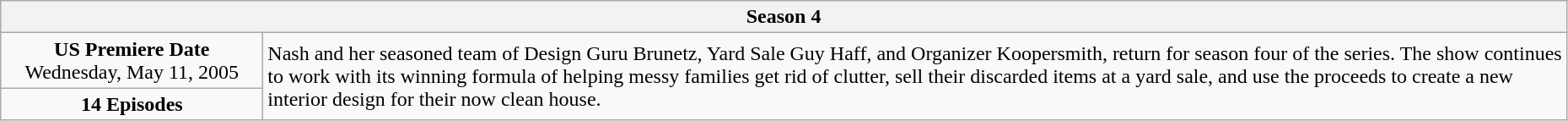<table class="wikitable" style="width:98%;">
<tr>
<th colspan="2">Season 4</th>
</tr>
<tr>
<td style="width:200px; text-align:center;"><strong>US Premiere Date</strong><br>Wednesday, May 11, 2005</td>
<td rowspan="2">Nash and her seasoned team of Design Guru Brunetz, Yard Sale Guy Haff, and Organizer Koopersmith, return for season four of the series. The show continues to work with its winning formula of helping messy families get rid of clutter, sell their discarded items at a yard sale, and use the proceeds to create a new interior design for their now clean house.</td>
</tr>
<tr>
<td style="text-align:center;"><strong>14 Episodes</strong></td>
</tr>
</table>
